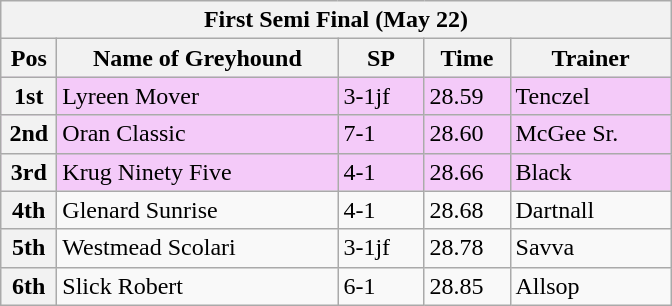<table class="wikitable">
<tr>
<th colspan="6">First Semi Final (May 22)</th>
</tr>
<tr>
<th width=30>Pos</th>
<th width=180>Name of Greyhound</th>
<th width=50>SP</th>
<th width=50>Time</th>
<th width=100>Trainer</th>
</tr>
<tr style="background: #f4caf9;">
<th>1st</th>
<td>Lyreen Mover</td>
<td>3-1jf</td>
<td>28.59</td>
<td>Tenczel</td>
</tr>
<tr style="background: #f4caf9;">
<th>2nd</th>
<td>Oran Classic</td>
<td>7-1</td>
<td>28.60</td>
<td>McGee Sr.</td>
</tr>
<tr style="background: #f4caf9;">
<th>3rd</th>
<td>Krug Ninety Five</td>
<td>4-1</td>
<td>28.66</td>
<td>Black</td>
</tr>
<tr>
<th>4th</th>
<td>Glenard Sunrise</td>
<td>4-1</td>
<td>28.68</td>
<td>Dartnall</td>
</tr>
<tr>
<th>5th</th>
<td>Westmead Scolari</td>
<td>3-1jf</td>
<td>28.78</td>
<td>Savva</td>
</tr>
<tr>
<th>6th</th>
<td>Slick Robert</td>
<td>6-1</td>
<td>28.85</td>
<td>Allsop</td>
</tr>
</table>
